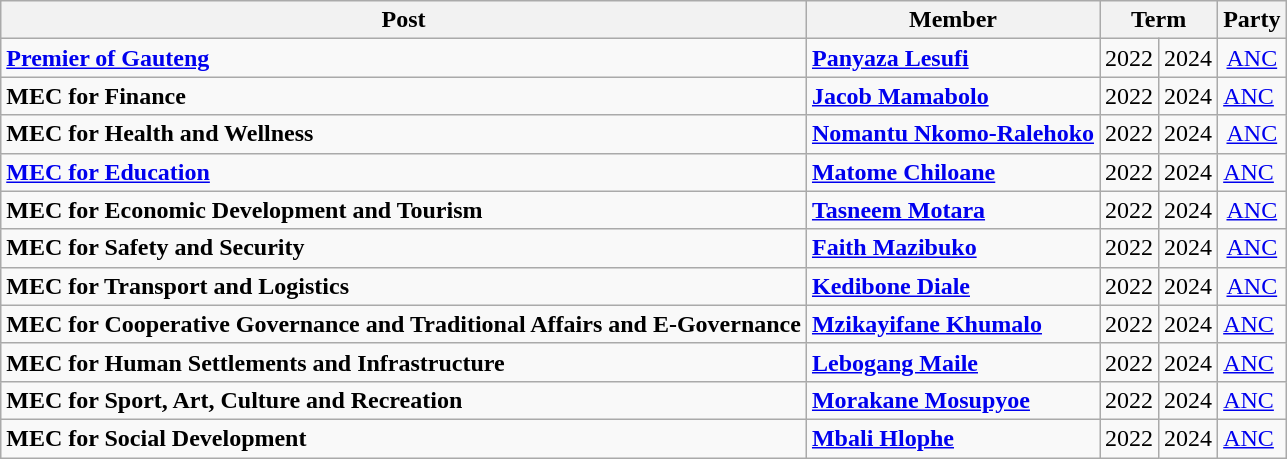<table class="wikitable collapsible">
<tr>
<th>Post</th>
<th>Member</th>
<th colspan="2">Term</th>
<th>Party</th>
</tr>
<tr>
<td><strong><a href='#'>Premier of Gauteng</a></strong></td>
<td><strong><a href='#'>Panyaza Lesufi</a></strong></td>
<td>2022</td>
<td align="center">2024</td>
<td align="center"><a href='#'>ANC</a></td>
</tr>
<tr>
<td><strong>MEC for Finance</strong></td>
<td><strong><a href='#'>Jacob Mamabolo</a></strong></td>
<td>2022</td>
<td>2024</td>
<td><a href='#'>ANC</a></td>
</tr>
<tr>
<td><strong>MEC for Health and Wellness</strong></td>
<td><strong><a href='#'>Nomantu Nkomo-Ralehoko</a></strong></td>
<td>2022</td>
<td>2024</td>
<td align="center"><a href='#'>ANC</a></td>
</tr>
<tr>
<td><a href='#'><strong>MEC for Education</strong></a></td>
<td><strong><a href='#'>Matome Chiloane</a></strong></td>
<td>2022</td>
<td>2024</td>
<td><a href='#'>ANC</a></td>
</tr>
<tr>
<td><strong>MEC for Economic Development and Tourism</strong></td>
<td><strong><a href='#'>Tasneem Motara</a></strong></td>
<td>2022</td>
<td>2024</td>
<td align="center"><a href='#'>ANC</a></td>
</tr>
<tr>
<td><strong>MEC for Safety and Security</strong></td>
<td><strong><a href='#'>Faith Mazibuko</a></strong></td>
<td>2022</td>
<td>2024</td>
<td align="center"><a href='#'>ANC</a></td>
</tr>
<tr>
<td><strong>MEC for Transport and Logistics</strong></td>
<td><strong><a href='#'>Kedibone Diale</a></strong></td>
<td>2022</td>
<td>2024</td>
<td align="center"><a href='#'>ANC</a></td>
</tr>
<tr>
<td><strong>MEC for Cooperative Governance and Traditional Affairs and E-Governance</strong></td>
<td><strong><a href='#'>Mzikayifane Khumalo</a></strong></td>
<td>2022</td>
<td>2024</td>
<td><a href='#'>ANC</a></td>
</tr>
<tr>
<td><strong>MEC for Human Settlements and Infrastructure</strong></td>
<td><strong><a href='#'>Lebogang Maile</a></strong></td>
<td>2022</td>
<td>2024</td>
<td><a href='#'>ANC</a></td>
</tr>
<tr>
<td><strong>MEC for Sport, Art, Culture and Recreation</strong></td>
<td><strong><a href='#'>Morakane Mosupyoe</a></strong></td>
<td>2022</td>
<td>2024</td>
<td><a href='#'>ANC</a></td>
</tr>
<tr>
<td><strong>MEC for Social Development</strong></td>
<td><strong><a href='#'>Mbali Hlophe</a></strong></td>
<td>2022</td>
<td>2024</td>
<td><a href='#'>ANC</a></td>
</tr>
</table>
